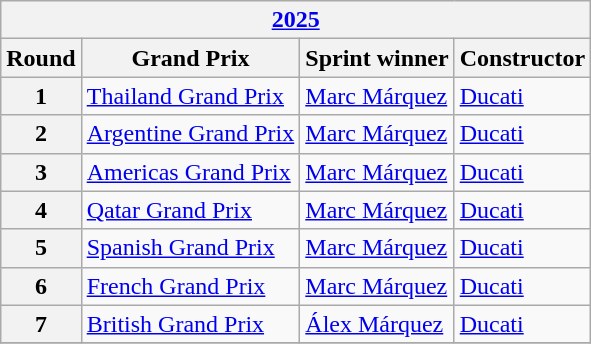<table role="presentation" class="wikitable mw-collapsible mw-collapsed">
<tr>
<th colspan="4"><a href='#'>2025</a></th>
</tr>
<tr>
<th>Round</th>
<th>Grand Prix</th>
<th>Sprint winner</th>
<th>Constructor</th>
</tr>
<tr>
<th>1</th>
<td> <a href='#'>Thailand Grand Prix</a></td>
<td> <a href='#'>Marc Márquez</a></td>
<td> <a href='#'>Ducati</a></td>
</tr>
<tr>
<th>2</th>
<td> <a href='#'>Argentine Grand Prix</a></td>
<td> <a href='#'>Marc Márquez</a></td>
<td> <a href='#'>Ducati</a></td>
</tr>
<tr>
<th>3</th>
<td> <a href='#'>Americas Grand Prix</a></td>
<td> <a href='#'>Marc Márquez</a></td>
<td> <a href='#'>Ducati</a></td>
</tr>
<tr>
<th>4</th>
<td> <a href='#'>Qatar Grand Prix</a></td>
<td> <a href='#'>Marc Márquez</a></td>
<td> <a href='#'>Ducati</a></td>
</tr>
<tr>
<th>5</th>
<td> <a href='#'>Spanish Grand Prix</a></td>
<td> <a href='#'>Marc Márquez</a></td>
<td> <a href='#'>Ducati</a></td>
</tr>
<tr>
<th>6</th>
<td> <a href='#'>French Grand Prix</a></td>
<td> <a href='#'>Marc Márquez</a></td>
<td> <a href='#'>Ducati</a></td>
</tr>
<tr>
<th>7</th>
<td> <a href='#'>British Grand Prix</a></td>
<td> <a href='#'>Álex Márquez</a></td>
<td> <a href='#'>Ducati</a></td>
</tr>
<tr>
</tr>
</table>
